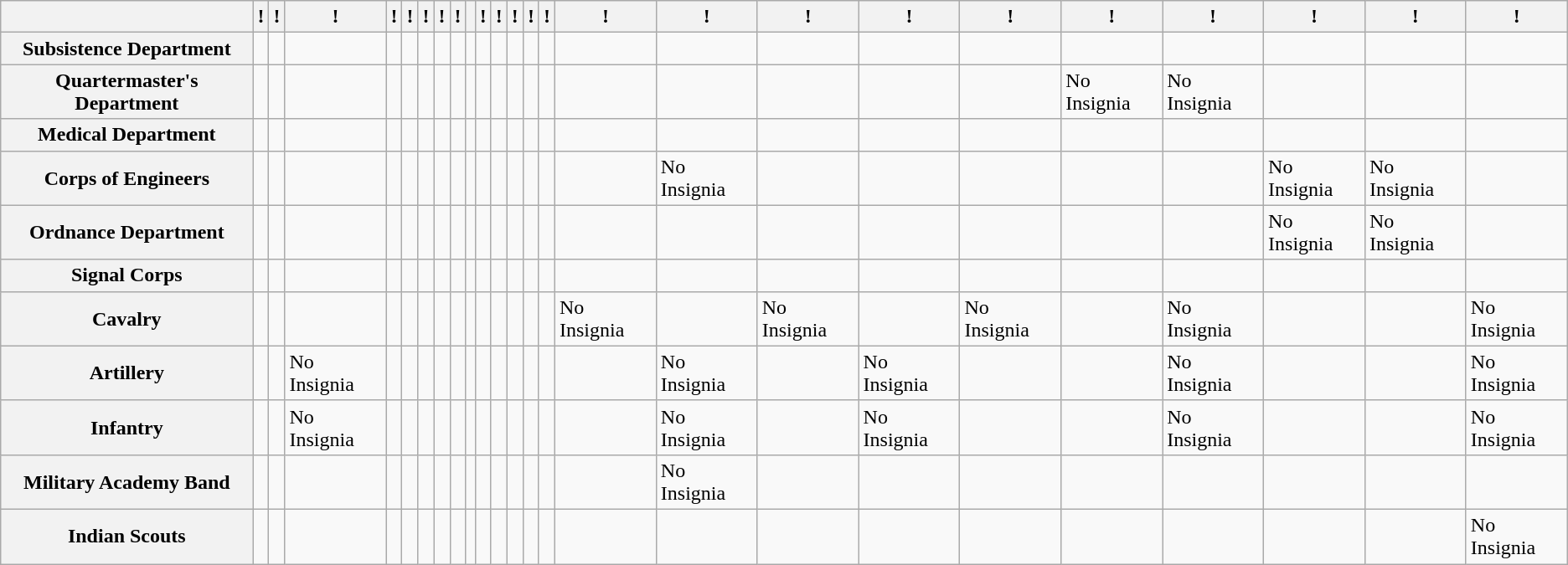<table class="wikitable">
<tr>
<th></th>
<th>!<small></small></th>
<th>!<small></small></th>
<th>!<small></small></th>
<th>!<small></small></th>
<th>!<small></small></th>
<th>!<small></small></th>
<th>!<small></small></th>
<th>!<small></small></th>
<th><small></small></th>
<th>!<small></small></th>
<th>!<small></small></th>
<th>!<small></small></th>
<th>!<small></small></th>
<th>!<small></small></th>
<th>!<small></small></th>
<th>!<small></small></th>
<th>!<small></small></th>
<th>!<small></small></th>
<th>!<small></small></th>
<th>!<small></small></th>
<th>!<small></small></th>
<th>!<small></small></th>
<th>!<small></small></th>
<th>!<small></small></th>
</tr>
<tr>
<th>Subsistence Department</th>
<td></td>
<td></td>
<td></td>
<td></td>
<td></td>
<td></td>
<td></td>
<td></td>
<td></td>
<td></td>
<td></td>
<td></td>
<td></td>
<td></td>
<td></td>
<td></td>
<td></td>
<td></td>
<td></td>
<td></td>
<td></td>
<td></td>
<td></td>
<td></td>
</tr>
<tr>
<th>Quartermaster's Department</th>
<td></td>
<td></td>
<td></td>
<td></td>
<td></td>
<td></td>
<td></td>
<td></td>
<td></td>
<td></td>
<td></td>
<td></td>
<td></td>
<td></td>
<td></td>
<td></td>
<td></td>
<td></td>
<td></td>
<td>No Insignia</td>
<td>No Insignia</td>
<td></td>
<td></td>
<td></td>
</tr>
<tr>
<th>Medical Department</th>
<td></td>
<td></td>
<td></td>
<td></td>
<td></td>
<td></td>
<td></td>
<td></td>
<td></td>
<td></td>
<td></td>
<td></td>
<td></td>
<td></td>
<td></td>
<td></td>
<td></td>
<td></td>
<td></td>
<td></td>
<td></td>
<td></td>
<td></td>
<td></td>
</tr>
<tr>
<th>Corps of Engineers</th>
<td></td>
<td></td>
<td></td>
<td></td>
<td></td>
<td></td>
<td></td>
<td></td>
<td></td>
<td></td>
<td></td>
<td></td>
<td></td>
<td></td>
<td></td>
<td>No Insignia</td>
<td></td>
<td></td>
<td></td>
<td></td>
<td></td>
<td>No Insignia</td>
<td>No Insignia</td>
<td></td>
</tr>
<tr>
<th>Ordnance Department</th>
<td></td>
<td></td>
<td></td>
<td></td>
<td></td>
<td></td>
<td></td>
<td></td>
<td></td>
<td></td>
<td></td>
<td></td>
<td></td>
<td></td>
<td></td>
<td></td>
<td></td>
<td></td>
<td></td>
<td></td>
<td></td>
<td>No Insignia</td>
<td>No Insignia</td>
<td></td>
</tr>
<tr>
<th>Signal Corps</th>
<td></td>
<td></td>
<td></td>
<td></td>
<td></td>
<td></td>
<td></td>
<td></td>
<td></td>
<td></td>
<td></td>
<td></td>
<td></td>
<td></td>
<td></td>
<td></td>
<td></td>
<td></td>
<td></td>
<td></td>
<td></td>
<td></td>
<td></td>
<td></td>
</tr>
<tr>
<th>Cavalry</th>
<td></td>
<td></td>
<td></td>
<td></td>
<td></td>
<td></td>
<td></td>
<td></td>
<td></td>
<td></td>
<td></td>
<td></td>
<td></td>
<td></td>
<td>No Insignia</td>
<td></td>
<td>No Insignia</td>
<td></td>
<td>No Insignia</td>
<td></td>
<td>No Insignia</td>
<td></td>
<td></td>
<td>No Insignia</td>
</tr>
<tr>
<th>Artillery</th>
<td></td>
<td></td>
<td>No Insignia</td>
<td></td>
<td></td>
<td></td>
<td></td>
<td></td>
<td></td>
<td></td>
<td></td>
<td></td>
<td></td>
<td></td>
<td></td>
<td>No Insignia</td>
<td></td>
<td>No Insignia</td>
<td></td>
<td></td>
<td>No Insignia</td>
<td></td>
<td></td>
<td>No Insignia</td>
</tr>
<tr>
<th>Infantry</th>
<td></td>
<td></td>
<td>No Insignia</td>
<td></td>
<td></td>
<td></td>
<td></td>
<td></td>
<td></td>
<td></td>
<td></td>
<td></td>
<td></td>
<td></td>
<td></td>
<td>No Insignia</td>
<td></td>
<td>No Insignia</td>
<td></td>
<td></td>
<td>No Insignia</td>
<td></td>
<td></td>
<td>No Insignia</td>
</tr>
<tr>
<th>Military Academy Band</th>
<td></td>
<td></td>
<td></td>
<td></td>
<td></td>
<td></td>
<td></td>
<td></td>
<td></td>
<td></td>
<td></td>
<td></td>
<td></td>
<td></td>
<td></td>
<td>No Insignia</td>
<td></td>
<td></td>
<td></td>
<td></td>
<td></td>
<td></td>
<td></td>
<td></td>
</tr>
<tr>
<th>Indian Scouts</th>
<td></td>
<td></td>
<td></td>
<td></td>
<td></td>
<td></td>
<td></td>
<td></td>
<td></td>
<td></td>
<td></td>
<td></td>
<td></td>
<td></td>
<td></td>
<td></td>
<td></td>
<td></td>
<td></td>
<td></td>
<td></td>
<td></td>
<td></td>
<td>No Insignia</td>
</tr>
</table>
